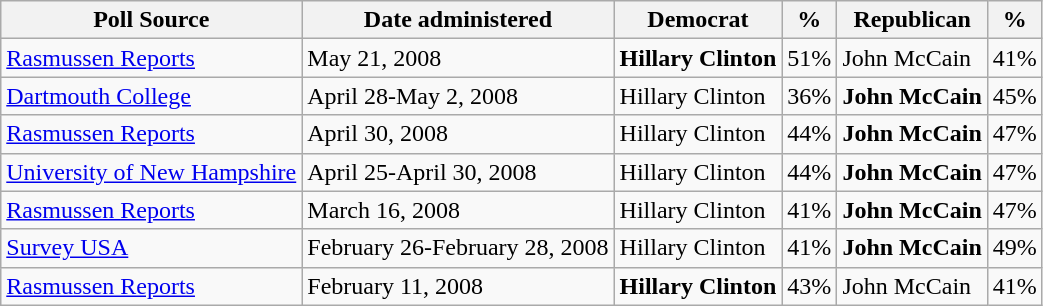<table class="wikitable">
<tr valign=bottom>
<th>Poll Source</th>
<th>Date administered</th>
<th>Democrat</th>
<th>%</th>
<th>Republican</th>
<th>%</th>
</tr>
<tr>
<td><a href='#'>Rasmussen Reports</a></td>
<td>May 21, 2008</td>
<td><strong>Hillary Clinton</strong></td>
<td>51%</td>
<td>John McCain</td>
<td>41%</td>
</tr>
<tr>
<td><a href='#'>Dartmouth College</a></td>
<td>April 28-May 2, 2008</td>
<td>Hillary Clinton</td>
<td>36%</td>
<td><strong>John McCain</strong></td>
<td>45%</td>
</tr>
<tr>
<td><a href='#'>Rasmussen Reports</a></td>
<td>April 30, 2008</td>
<td>Hillary Clinton</td>
<td>44%</td>
<td><strong>John McCain</strong></td>
<td>47%</td>
</tr>
<tr>
<td><a href='#'>University of New Hampshire</a></td>
<td>April 25-April 30, 2008</td>
<td>Hillary Clinton</td>
<td>44%</td>
<td><strong>John McCain</strong></td>
<td>47%</td>
</tr>
<tr>
<td><a href='#'>Rasmussen Reports</a></td>
<td>March 16, 2008</td>
<td>Hillary Clinton</td>
<td>41%</td>
<td><strong>John McCain</strong></td>
<td>47%</td>
</tr>
<tr>
<td><a href='#'>Survey USA</a></td>
<td>February 26-February 28, 2008</td>
<td>Hillary Clinton</td>
<td>41%</td>
<td><strong>John McCain</strong></td>
<td>49%</td>
</tr>
<tr>
<td><a href='#'>Rasmussen Reports</a></td>
<td>February 11, 2008</td>
<td><strong>Hillary Clinton</strong></td>
<td>43%</td>
<td>John McCain</td>
<td>41%</td>
</tr>
</table>
